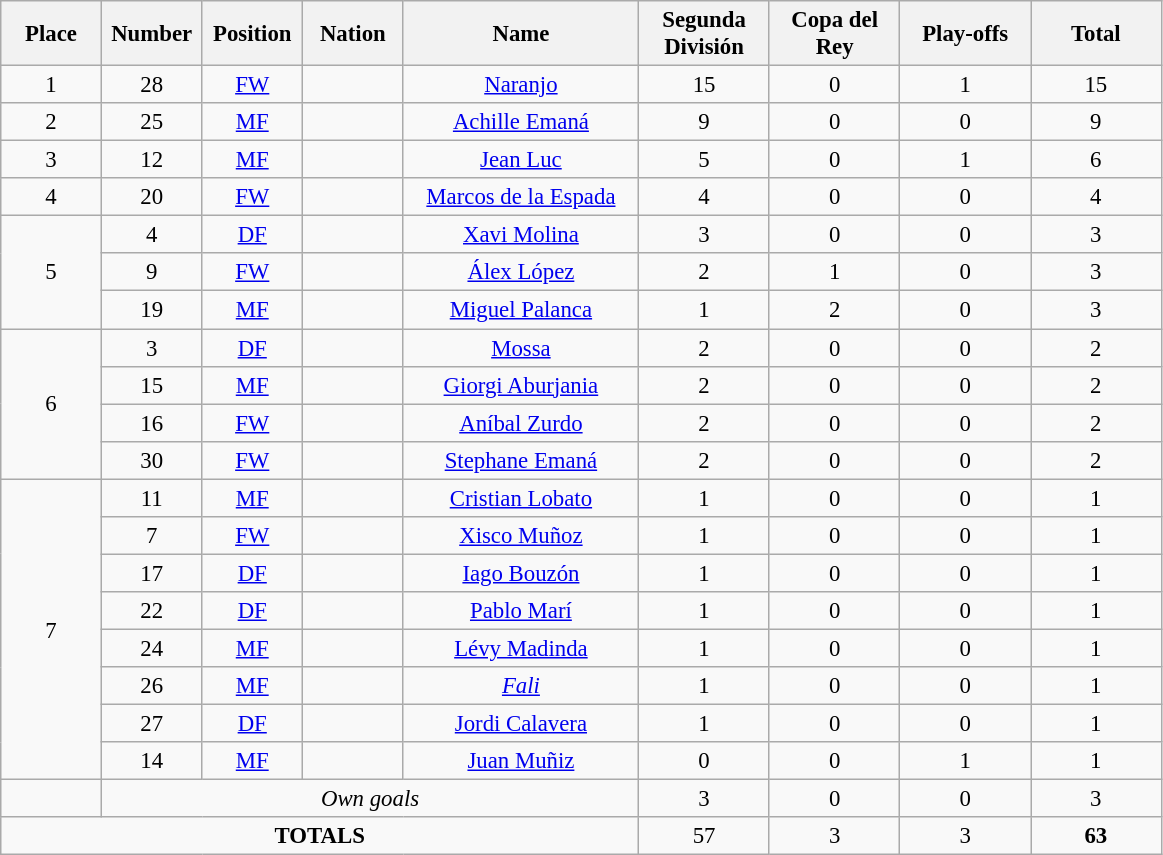<table class="wikitable" style="font-size: 95%; text-align: center;">
<tr>
<th width=60>Place</th>
<th width=60>Number</th>
<th width=60>Position</th>
<th width=60>Nation</th>
<th width=150>Name</th>
<th width=80>Segunda División</th>
<th width=80>Copa del Rey</th>
<th width=80>Play-offs</th>
<th width=80>Total</th>
</tr>
<tr>
<td>1</td>
<td>28</td>
<td><a href='#'>FW</a></td>
<td></td>
<td><a href='#'>Naranjo</a></td>
<td>15</td>
<td>0</td>
<td>1</td>
<td>15</td>
</tr>
<tr>
<td>2</td>
<td>25</td>
<td><a href='#'>MF</a></td>
<td></td>
<td><a href='#'>Achille Emaná</a></td>
<td>9</td>
<td>0</td>
<td>0</td>
<td>9</td>
</tr>
<tr>
<td>3</td>
<td>12</td>
<td><a href='#'>MF</a></td>
<td></td>
<td><a href='#'>Jean Luc</a></td>
<td>5</td>
<td>0</td>
<td>1</td>
<td>6</td>
</tr>
<tr>
<td>4</td>
<td>20</td>
<td><a href='#'>FW</a></td>
<td></td>
<td><a href='#'>Marcos de la Espada</a></td>
<td>4</td>
<td>0</td>
<td>0</td>
<td>4</td>
</tr>
<tr>
<td rowspan="3">5</td>
<td>4</td>
<td><a href='#'>DF</a></td>
<td></td>
<td><a href='#'>Xavi Molina</a></td>
<td>3</td>
<td>0</td>
<td>0</td>
<td>3</td>
</tr>
<tr>
<td>9</td>
<td><a href='#'>FW</a></td>
<td></td>
<td><a href='#'>Álex López</a></td>
<td>2</td>
<td>1</td>
<td>0</td>
<td>3</td>
</tr>
<tr>
<td>19</td>
<td><a href='#'>MF</a></td>
<td></td>
<td><a href='#'>Miguel Palanca</a></td>
<td>1</td>
<td>2</td>
<td>0</td>
<td>3</td>
</tr>
<tr>
<td rowspan="4">6</td>
<td>3</td>
<td><a href='#'>DF</a></td>
<td></td>
<td><a href='#'>Mossa</a></td>
<td>2</td>
<td>0</td>
<td>0</td>
<td>2</td>
</tr>
<tr>
<td>15</td>
<td><a href='#'>MF</a></td>
<td></td>
<td><a href='#'>Giorgi Aburjania</a></td>
<td>2</td>
<td>0</td>
<td>0</td>
<td>2</td>
</tr>
<tr>
<td>16</td>
<td><a href='#'>FW</a></td>
<td></td>
<td><a href='#'>Aníbal Zurdo</a></td>
<td>2</td>
<td>0</td>
<td>0</td>
<td>2</td>
</tr>
<tr>
<td>30</td>
<td><a href='#'>FW</a></td>
<td></td>
<td><a href='#'>Stephane Emaná</a></td>
<td>2</td>
<td>0</td>
<td>0</td>
<td>2</td>
</tr>
<tr>
<td rowspan="8">7</td>
<td>11</td>
<td><a href='#'>MF</a></td>
<td></td>
<td><a href='#'>Cristian Lobato</a></td>
<td>1</td>
<td>0</td>
<td>0</td>
<td>1</td>
</tr>
<tr>
<td>7</td>
<td><a href='#'>FW</a></td>
<td></td>
<td><a href='#'>Xisco Muñoz</a></td>
<td>1</td>
<td>0</td>
<td>0</td>
<td>1</td>
</tr>
<tr>
<td>17</td>
<td><a href='#'>DF</a></td>
<td></td>
<td><a href='#'>Iago Bouzón</a></td>
<td>1</td>
<td>0</td>
<td>0</td>
<td>1</td>
</tr>
<tr>
<td>22</td>
<td><a href='#'>DF</a></td>
<td></td>
<td><a href='#'>Pablo Marí</a></td>
<td>1</td>
<td>0</td>
<td>0</td>
<td>1</td>
</tr>
<tr>
<td>24</td>
<td><a href='#'>MF</a></td>
<td></td>
<td><a href='#'>Lévy Madinda</a></td>
<td>1</td>
<td>0</td>
<td>0</td>
<td>1</td>
</tr>
<tr>
<td>26</td>
<td><a href='#'>MF</a></td>
<td></td>
<td><em><a href='#'>Fali</a></em></td>
<td>1</td>
<td>0</td>
<td>0</td>
<td>1</td>
</tr>
<tr>
<td>27</td>
<td><a href='#'>DF</a></td>
<td></td>
<td><a href='#'>Jordi Calavera</a></td>
<td>1</td>
<td>0</td>
<td>0</td>
<td>1</td>
</tr>
<tr>
<td>14</td>
<td><a href='#'>MF</a></td>
<td></td>
<td><a href='#'>Juan Muñiz</a></td>
<td>0</td>
<td>0</td>
<td>1</td>
<td>1</td>
</tr>
<tr>
<td></td>
<td colspan="4"><em>Own goals</em></td>
<td>3</td>
<td>0</td>
<td>0</td>
<td>3</td>
</tr>
<tr>
<td colspan="5"><strong>TOTALS</strong></td>
<td>57</td>
<td>3</td>
<td>3</td>
<td><strong>63</strong></td>
</tr>
</table>
